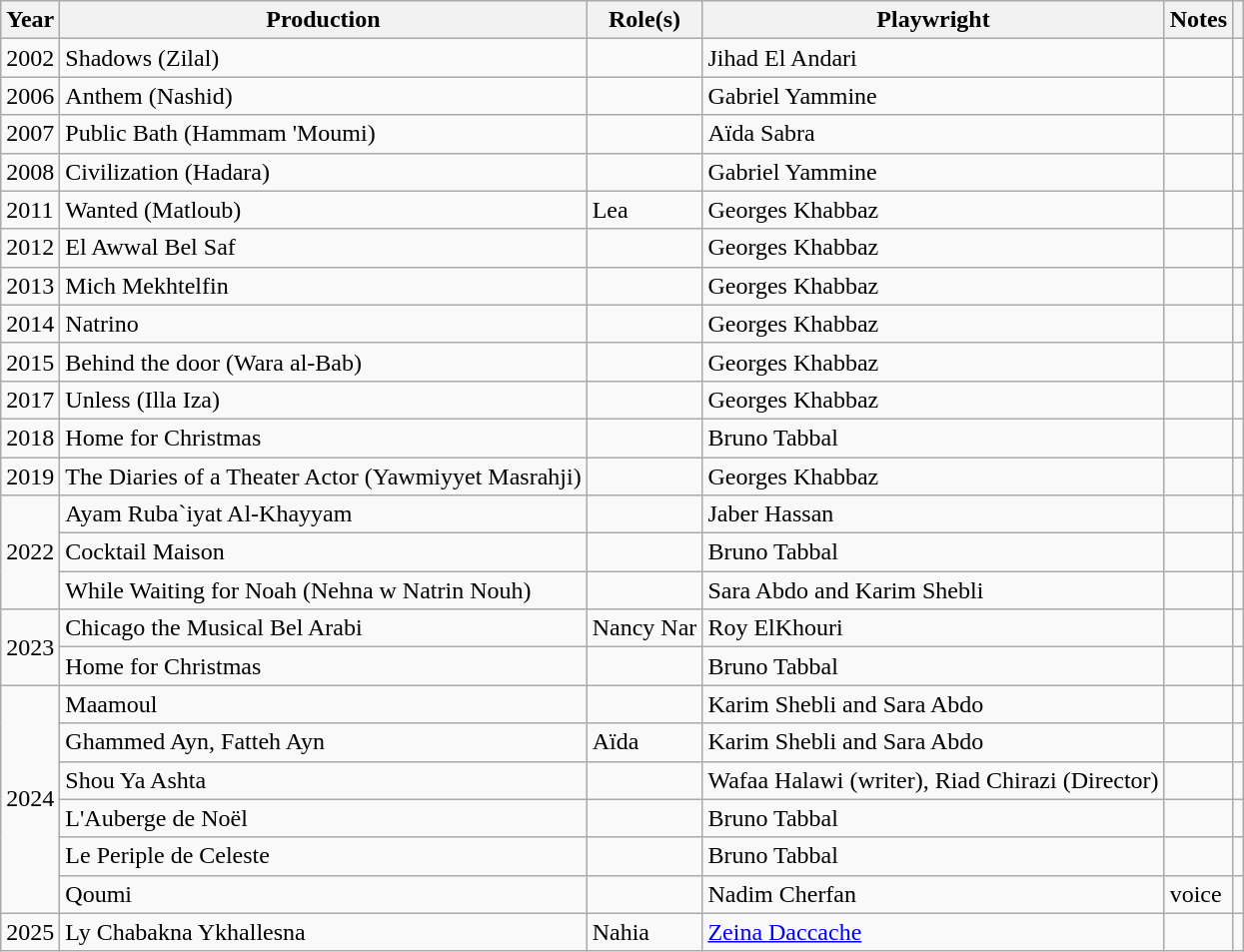<table class="wikitable plainrowheaders sortable">
<tr>
<th scope="col">Year</th>
<th scope="col">Production</th>
<th scope="col">Role(s)</th>
<th scope="col">Playwright</th>
<th>Notes</th>
<th class="unsortable" scope="col"></th>
</tr>
<tr>
<td>2002</td>
<td>Shadows (Zilal)</td>
<td></td>
<td>Jihad El Andari</td>
<td></td>
<td></td>
</tr>
<tr>
<td>2006</td>
<td>Anthem (Nashid)</td>
<td></td>
<td>Gabriel Yammine</td>
<td></td>
<td></td>
</tr>
<tr>
<td>2007</td>
<td>Public Bath (Hammam 'Moumi)</td>
<td></td>
<td>Aïda Sabra</td>
<td></td>
<td></td>
</tr>
<tr>
<td>2008</td>
<td>Civilization (Hadara)</td>
<td></td>
<td>Gabriel Yammine</td>
<td></td>
<td></td>
</tr>
<tr>
<td>2011</td>
<td>Wanted (Matloub)</td>
<td>Lea</td>
<td>Georges Khabbaz</td>
<td></td>
<td></td>
</tr>
<tr>
<td>2012</td>
<td>El Awwal Bel Saf</td>
<td></td>
<td>Georges Khabbaz</td>
<td></td>
<td></td>
</tr>
<tr>
<td>2013</td>
<td>Mich Mekhtelfin</td>
<td></td>
<td>Georges Khabbaz</td>
<td></td>
<td></td>
</tr>
<tr>
<td>2014</td>
<td>Natrino</td>
<td></td>
<td>Georges Khabbaz</td>
<td></td>
<td></td>
</tr>
<tr>
<td>2015</td>
<td>Behind the door (Wara al-Bab)</td>
<td></td>
<td>Georges Khabbaz</td>
<td></td>
<td></td>
</tr>
<tr>
<td>2017</td>
<td>Unless (Illa Iza)</td>
<td></td>
<td>Georges Khabbaz</td>
<td></td>
<td></td>
</tr>
<tr>
<td>2018</td>
<td>Home for Christmas</td>
<td></td>
<td>Bruno Tabbal</td>
<td></td>
<td></td>
</tr>
<tr>
<td>2019</td>
<td>The Diaries of a Theater Actor (Yawmiyyet Masrahji)</td>
<td></td>
<td>Georges Khabbaz</td>
<td></td>
<td></td>
</tr>
<tr>
<td rowspan="3">2022</td>
<td>Ayam Ruba`iyat Al-Khayyam</td>
<td></td>
<td>Jaber Hassan</td>
<td></td>
<td></td>
</tr>
<tr>
<td>Cocktail Maison</td>
<td></td>
<td>Bruno Tabbal</td>
<td></td>
<td></td>
</tr>
<tr>
<td>While Waiting for Noah (Nehna w Natrin Nouh)</td>
<td></td>
<td>Sara Abdo and Karim Shebli</td>
<td></td>
<td></td>
</tr>
<tr>
<td rowspan="2">2023</td>
<td>Chicago the Musical Bel Arabi</td>
<td>Nancy Nar</td>
<td>Roy ElKhouri</td>
<td></td>
<td></td>
</tr>
<tr>
<td>Home for Christmas</td>
<td></td>
<td>Bruno Tabbal</td>
<td></td>
<td></td>
</tr>
<tr>
<td rowspan="6">2024</td>
<td>Maamoul</td>
<td></td>
<td>Karim Shebli and Sara Abdo</td>
<td></td>
<td></td>
</tr>
<tr>
<td>Ghammed Ayn, Fatteh Ayn</td>
<td>Aïda</td>
<td>Karim Shebli and Sara Abdo</td>
<td></td>
<td></td>
</tr>
<tr>
<td>Shou Ya Ashta</td>
<td></td>
<td>Wafaa Halawi (writer), Riad Chirazi (Director)</td>
<td></td>
<td></td>
</tr>
<tr>
<td>L'Auberge de Noël</td>
<td></td>
<td>Bruno Tabbal</td>
<td></td>
<td></td>
</tr>
<tr>
<td>Le Periple de Celeste</td>
<td></td>
<td>Bruno Tabbal</td>
<td></td>
<td></td>
</tr>
<tr>
<td>Qoumi</td>
<td></td>
<td>Nadim Cherfan</td>
<td>voice</td>
<td></td>
</tr>
<tr>
<td>2025</td>
<td>Ly Chabakna Ykhallesna</td>
<td>Nahia</td>
<td><a href='#'>Zeina Daccache</a></td>
<td></td>
<td></td>
</tr>
</table>
